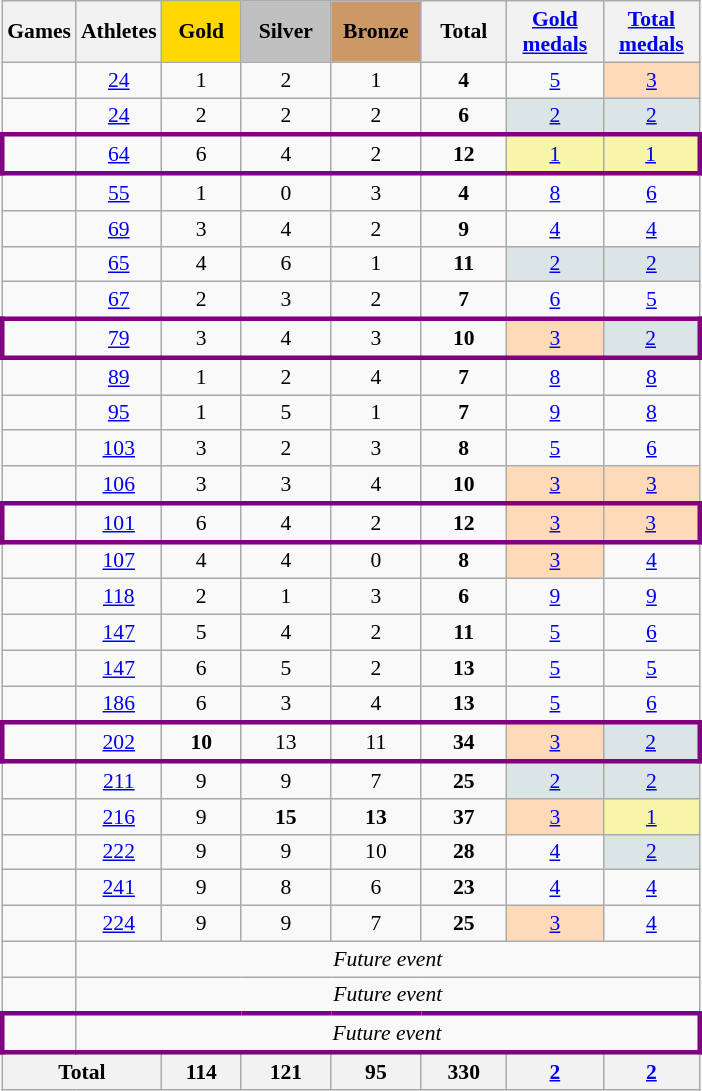<table class="wikitable" style="text-align:center; font-size:90%;">
<tr>
<th>Games</th>
<th>Athletes</th>
<td style="background:gold; width:3.2em; font-weight:bold;">Gold</td>
<td style="background:silver; width:3.7em; font-weight:bold;">Silver</td>
<td style="background:#c96; width:3.7em; font-weight:bold;">Bronze</td>
<th style="width:3.5em; font-weight:bold;">Total</th>
<th style="width:4em; font-weight:bold;"><a href='#'>Gold medals</a></th>
<th style="width:4em; font-weight:bold;"><a href='#'>Total medals</a></th>
</tr>
<tr>
<td align=left></td>
<td><a href='#'>24</a></td>
<td>1</td>
<td>2</td>
<td>1</td>
<td><strong>4</strong></td>
<td><a href='#'>5</a></td>
<td style="background:#ffdab9;"><a href='#'>3</a></td>
</tr>
<tr>
<td align=left></td>
<td><a href='#'>24</a></td>
<td>2</td>
<td>2</td>
<td>2</td>
<td><strong>6</strong></td>
<td style="background:#dce5e5;"><a href='#'>2</a></td>
<td style="background:#dce5e5;"><a href='#'>2</a></td>
</tr>
<tr style="border: 3px solid purple">
<td align=left></td>
<td><a href='#'>64</a></td>
<td>6</td>
<td>4</td>
<td>2</td>
<td><strong>12</strong></td>
<td style="background:#f7f6a8;"><a href='#'>1</a></td>
<td style="background:#f7f6a8;"><a href='#'>1</a></td>
</tr>
<tr>
<td align=left></td>
<td><a href='#'>55</a></td>
<td>1</td>
<td>0</td>
<td>3</td>
<td><strong>4</strong></td>
<td><a href='#'>8</a></td>
<td><a href='#'>6</a></td>
</tr>
<tr>
<td align=left></td>
<td><a href='#'>69</a></td>
<td>3</td>
<td>4</td>
<td>2</td>
<td><strong>9</strong></td>
<td><a href='#'>4</a></td>
<td><a href='#'>4</a></td>
</tr>
<tr>
<td align=left></td>
<td><a href='#'>65</a></td>
<td>4</td>
<td>6</td>
<td>1</td>
<td><strong>11</strong></td>
<td style="background:#dce5e5;"><a href='#'>2</a></td>
<td style="background:#dce5e5;"><a href='#'>2</a></td>
</tr>
<tr>
<td align=left></td>
<td><a href='#'>67</a></td>
<td>2</td>
<td>3</td>
<td>2</td>
<td><strong>7</strong></td>
<td><a href='#'>6</a></td>
<td><a href='#'>5</a></td>
</tr>
<tr style="border: 3px solid purple">
<td align=left></td>
<td><a href='#'>79</a></td>
<td>3</td>
<td>4</td>
<td>3</td>
<td><strong>10</strong></td>
<td style="background:#ffdab9;"><a href='#'>3</a></td>
<td style="background:#dce5e5;"><a href='#'>2</a></td>
</tr>
<tr>
<td align=left></td>
<td><a href='#'>89</a></td>
<td>1</td>
<td>2</td>
<td>4</td>
<td><strong>7</strong></td>
<td><a href='#'>8</a></td>
<td><a href='#'>8</a></td>
</tr>
<tr>
<td align=left></td>
<td><a href='#'>95</a></td>
<td>1</td>
<td>5</td>
<td>1</td>
<td><strong>7</strong></td>
<td><a href='#'>9</a></td>
<td><a href='#'>8</a></td>
</tr>
<tr>
<td align=left></td>
<td><a href='#'>103</a></td>
<td>3</td>
<td>2</td>
<td>3</td>
<td><strong>8</strong></td>
<td><a href='#'>5</a></td>
<td><a href='#'>6</a></td>
</tr>
<tr>
<td align=left></td>
<td><a href='#'>106</a></td>
<td>3</td>
<td>3</td>
<td>4</td>
<td><strong>10</strong></td>
<td style="background:#ffdab9;"><a href='#'>3</a></td>
<td style="background:#ffdab9;"><a href='#'>3</a></td>
</tr>
<tr style="border: 3px solid purple">
<td align=left></td>
<td><a href='#'>101</a></td>
<td>6</td>
<td>4</td>
<td>2</td>
<td><strong>12</strong></td>
<td style="background:#ffdab9;"><a href='#'>3</a></td>
<td style="background:#ffdab9;"><a href='#'>3</a></td>
</tr>
<tr>
<td align=left></td>
<td><a href='#'>107</a></td>
<td>4</td>
<td>4</td>
<td>0</td>
<td><strong>8</strong></td>
<td style="background:#ffdab9;"><a href='#'>3</a></td>
<td><a href='#'>4</a></td>
</tr>
<tr>
<td align=left></td>
<td><a href='#'>118</a></td>
<td>2</td>
<td>1</td>
<td>3</td>
<td><strong>6</strong></td>
<td><a href='#'>9</a></td>
<td><a href='#'>9</a></td>
</tr>
<tr>
<td align=left></td>
<td><a href='#'>147</a></td>
<td>5</td>
<td>4</td>
<td>2</td>
<td><strong>11</strong></td>
<td><a href='#'>5</a></td>
<td><a href='#'>6</a></td>
</tr>
<tr>
<td align=left></td>
<td><a href='#'>147</a></td>
<td>6</td>
<td>5</td>
<td>2</td>
<td><strong>13</strong></td>
<td><a href='#'>5</a></td>
<td><a href='#'>5</a></td>
</tr>
<tr>
<td align=left></td>
<td><a href='#'>186</a></td>
<td>6</td>
<td>3</td>
<td>4</td>
<td><strong>13</strong></td>
<td><a href='#'>5</a></td>
<td><a href='#'>6</a></td>
</tr>
<tr style="border: 3px solid purple">
<td align=left></td>
<td><a href='#'>202</a></td>
<td><strong>10</strong></td>
<td>13</td>
<td>11</td>
<td><strong>34</strong></td>
<td style="background:#ffdab9;"><a href='#'>3</a></td>
<td style="background:#dce5e5;"><a href='#'>2</a></td>
</tr>
<tr>
<td align=left></td>
<td><a href='#'>211</a></td>
<td>9</td>
<td>9</td>
<td>7</td>
<td><strong>25</strong></td>
<td style="background:#dce5e5;"><a href='#'>2</a></td>
<td style="background:#dce5e5;"><a href='#'>2</a></td>
</tr>
<tr>
<td align=left></td>
<td><a href='#'>216</a></td>
<td>9</td>
<td><strong>15</strong></td>
<td><strong>13</strong></td>
<td><strong>37</strong></td>
<td style="background:#ffdab9;"><a href='#'>3</a></td>
<td style="background:#f7f6a8;"><a href='#'>1</a></td>
</tr>
<tr>
<td align=left></td>
<td><a href='#'>222</a></td>
<td>9</td>
<td>9</td>
<td>10</td>
<td><strong>28</strong></td>
<td><a href='#'>4</a></td>
<td style="background:#dce5e5;"><a href='#'>2</a></td>
</tr>
<tr>
<td align=left></td>
<td><a href='#'>241</a></td>
<td>9</td>
<td>8</td>
<td>6</td>
<td><strong>23</strong></td>
<td><a href='#'>4</a></td>
<td><a href='#'>4</a></td>
</tr>
<tr>
<td align=left></td>
<td><a href='#'>224</a></td>
<td>9</td>
<td>9</td>
<td>7</td>
<td><strong>25</strong></td>
<td style="background:#ffdab9;"><a href='#'>3</a></td>
<td><a href='#'>4</a></td>
</tr>
<tr>
<td align=left></td>
<td colspan="7"><em>Future event</em></td>
</tr>
<tr>
<td align=left></td>
<td colspan="7"><em>Future event</em></td>
</tr>
<tr style="border: 3px solid purple">
<td align=left></td>
<td colspan="7"><em>Future event</em></td>
</tr>
<tr>
<th colspan=2>Total</th>
<th>114</th>
<th>121</th>
<th>95</th>
<th>330</th>
<th><a href='#'>2</a></th>
<th><a href='#'>2</a></th>
</tr>
</table>
